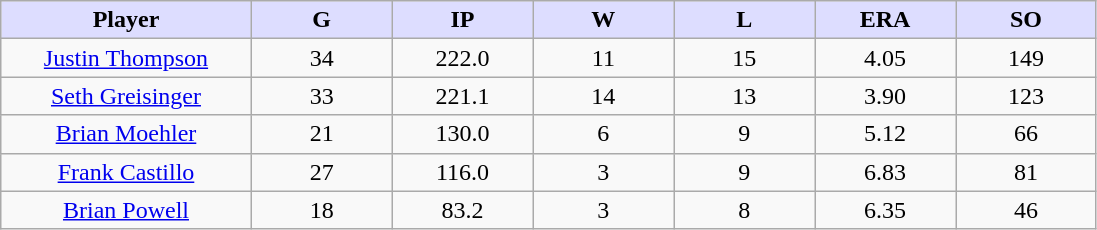<table class="wikitable sortable">
<tr>
<th style="background:#ddf; width:16%;">Player</th>
<th style="background:#ddf; width:9%;">G</th>
<th style="background:#ddf; width:9%;">IP</th>
<th style="background:#ddf; width:9%;">W</th>
<th style="background:#ddf; width:9%;">L</th>
<th style="background:#ddf; width:9%;">ERA</th>
<th style="background:#ddf; width:9%;">SO</th>
</tr>
<tr style="text-align:center;">
<td><a href='#'>Justin Thompson</a></td>
<td>34</td>
<td>222.0</td>
<td>11</td>
<td>15</td>
<td>4.05</td>
<td>149</td>
</tr>
<tr style="text-align:center;">
<td><a href='#'>Seth Greisinger</a></td>
<td>33</td>
<td>221.1</td>
<td>14</td>
<td>13</td>
<td>3.90</td>
<td>123</td>
</tr>
<tr style="text-align:center;">
<td><a href='#'>Brian Moehler</a></td>
<td>21</td>
<td>130.0</td>
<td>6</td>
<td>9</td>
<td>5.12</td>
<td>66</td>
</tr>
<tr style="text-align:center;">
<td><a href='#'>Frank Castillo</a></td>
<td>27</td>
<td>116.0</td>
<td>3</td>
<td>9</td>
<td>6.83</td>
<td>81</td>
</tr>
<tr style="text-align:center;">
<td><a href='#'>Brian Powell</a></td>
<td>18</td>
<td>83.2</td>
<td>3</td>
<td>8</td>
<td>6.35</td>
<td>46</td>
</tr>
</table>
